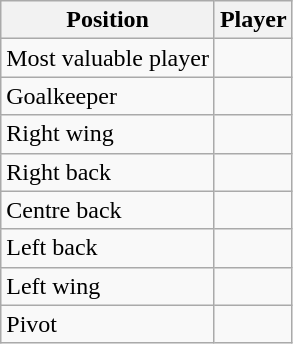<table class="wikitable">
<tr>
<th>Position</th>
<th>Player</th>
</tr>
<tr>
<td>Most valuable player</td>
<td></td>
</tr>
<tr>
<td>Goalkeeper</td>
<td></td>
</tr>
<tr>
<td>Right wing</td>
<td></td>
</tr>
<tr>
<td>Right back</td>
<td></td>
</tr>
<tr>
<td>Centre back</td>
<td></td>
</tr>
<tr>
<td>Left back</td>
<td></td>
</tr>
<tr>
<td>Left wing</td>
<td></td>
</tr>
<tr>
<td>Pivot</td>
<td></td>
</tr>
</table>
